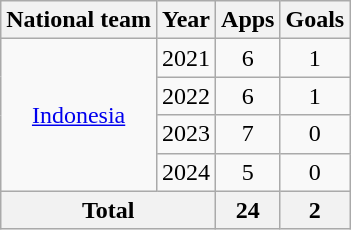<table class="wikitable" style="text-align:center">
<tr>
<th>National team</th>
<th>Year</th>
<th>Apps</th>
<th>Goals</th>
</tr>
<tr>
<td rowspan=4><a href='#'>Indonesia</a></td>
<td>2021</td>
<td>6</td>
<td>1</td>
</tr>
<tr>
<td>2022</td>
<td>6</td>
<td>1</td>
</tr>
<tr>
<td>2023</td>
<td>7</td>
<td>0</td>
</tr>
<tr>
<td>2024</td>
<td>5</td>
<td>0</td>
</tr>
<tr>
<th colspan=2>Total</th>
<th>24</th>
<th>2</th>
</tr>
</table>
